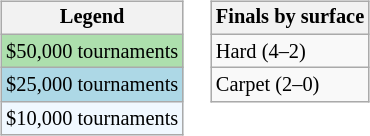<table>
<tr valign=top>
<td><br><table class="wikitable sortable" style=font-size:85%;>
<tr>
<th>Legend</th>
</tr>
<tr style="background:#addfad;">
<td>$50,000 tournaments</td>
</tr>
<tr style="background:lightblue;">
<td>$25,000 tournaments</td>
</tr>
<tr style="background:#f0f8ff;">
<td>$10,000 tournaments</td>
</tr>
</table>
</td>
<td><br><table class="wikitable sortable" style=font-size:85%;>
<tr>
<th>Finals by surface</th>
</tr>
<tr>
<td>Hard (4–2)</td>
</tr>
<tr>
<td>Carpet (2–0)</td>
</tr>
</table>
</td>
</tr>
</table>
